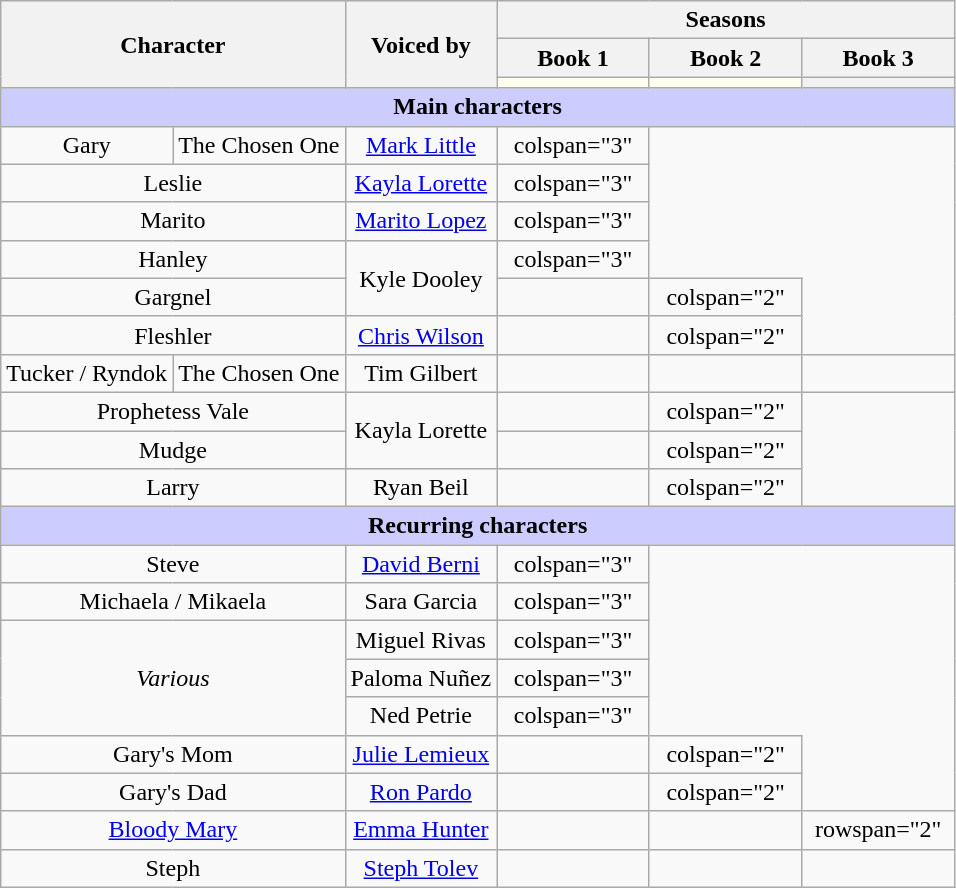<table class="wikitable plainrowheaders" style="text-align:center;">
<tr>
<th scope="col" rowspan="3" colspan="2">Character</th>
<th scope="col" rowspan="3">Voiced by</th>
<th scope="col" colspan="3">Seasons</th>
</tr>
<tr>
<th width="16%">Book 1</th>
<th width="16%">Book 2</th>
<th width="16%">Book 3</th>
</tr>
<tr>
<th style="background:ivory;"></th>
<th style="background:ivory;"></th>
<th></th>
</tr>
<tr>
<th colspan="6" style="background:#ccf;">Main characters</th>
</tr>
<tr>
<td scope="row">Gary</td>
<td>The Chosen One</td>
<td><a href='#'>Mark Little</a></td>
<td>colspan="3" </td>
</tr>
<tr>
<td scope="row" colspan="2">Leslie</td>
<td><a href='#'>Kayla Lorette</a></td>
<td>colspan="3" </td>
</tr>
<tr>
<td scope="row" colspan="2">Marito</td>
<td><a href='#'>Marito Lopez</a></td>
<td>colspan="3" </td>
</tr>
<tr>
<td scope="row" colspan="2">Hanley</td>
<td rowspan="2">Kyle Dooley</td>
<td>colspan="3" </td>
</tr>
<tr>
<td scope="row" colspan="2">Gargnel</td>
<td></td>
<td>colspan="2" </td>
</tr>
<tr>
<td scope="row" colspan="2">Fleshler</td>
<td><a href='#'>Chris Wilson</a></td>
<td></td>
<td>colspan="2" </td>
</tr>
<tr>
<td scope="row">Tucker / Ryndok</td>
<td>The Chosen One</td>
<td>Tim Gilbert</td>
<td></td>
<td></td>
<td></td>
</tr>
<tr>
<td scope="row" colspan="2">Prophetess Vale</td>
<td rowspan="2">Kayla Lorette</td>
<td></td>
<td>colspan="2" </td>
</tr>
<tr>
<td scope="row" colspan="2">Mudge</td>
<td></td>
<td>colspan="2" </td>
</tr>
<tr>
<td scope="row" colspan="2">Larry</td>
<td>Ryan Beil</td>
<td></td>
<td>colspan="2" </td>
</tr>
<tr>
<th colspan="6" style="background:#ccf;">Recurring characters</th>
</tr>
<tr>
<td scope="row" colspan="2">Steve</td>
<td><a href='#'>David Berni</a></td>
<td>colspan="3" </td>
</tr>
<tr>
<td scope="row" colspan="2">Michaela / Mikaela</td>
<td>Sara Garcia</td>
<td>colspan="3" </td>
</tr>
<tr>
<td scope="row" rowspan="3" colspan="2"><em>Various</em></td>
<td>Miguel Rivas</td>
<td>colspan="3" </td>
</tr>
<tr>
<td>Paloma Nuñez</td>
<td>colspan="3" </td>
</tr>
<tr>
<td>Ned Petrie</td>
<td>colspan="3" </td>
</tr>
<tr>
<td scope="row" colspan="2">Gary's Mom</td>
<td><a href='#'>Julie Lemieux</a></td>
<td></td>
<td>colspan="2" </td>
</tr>
<tr>
<td scope="row" colspan="2">Gary's Dad</td>
<td><a href='#'>Ron Pardo</a></td>
<td></td>
<td>colspan="2" </td>
</tr>
<tr>
<td scope="row" colspan="2"><a href='#'>Bloody Mary</a></td>
<td><a href='#'>Emma Hunter</a></td>
<td></td>
<td></td>
<td>rowspan="2" </td>
</tr>
<tr>
<td scope="row" colspan="2">Steph</td>
<td><a href='#'>Steph Tolev</a></td>
<td></td>
<td></td>
</tr>
</table>
